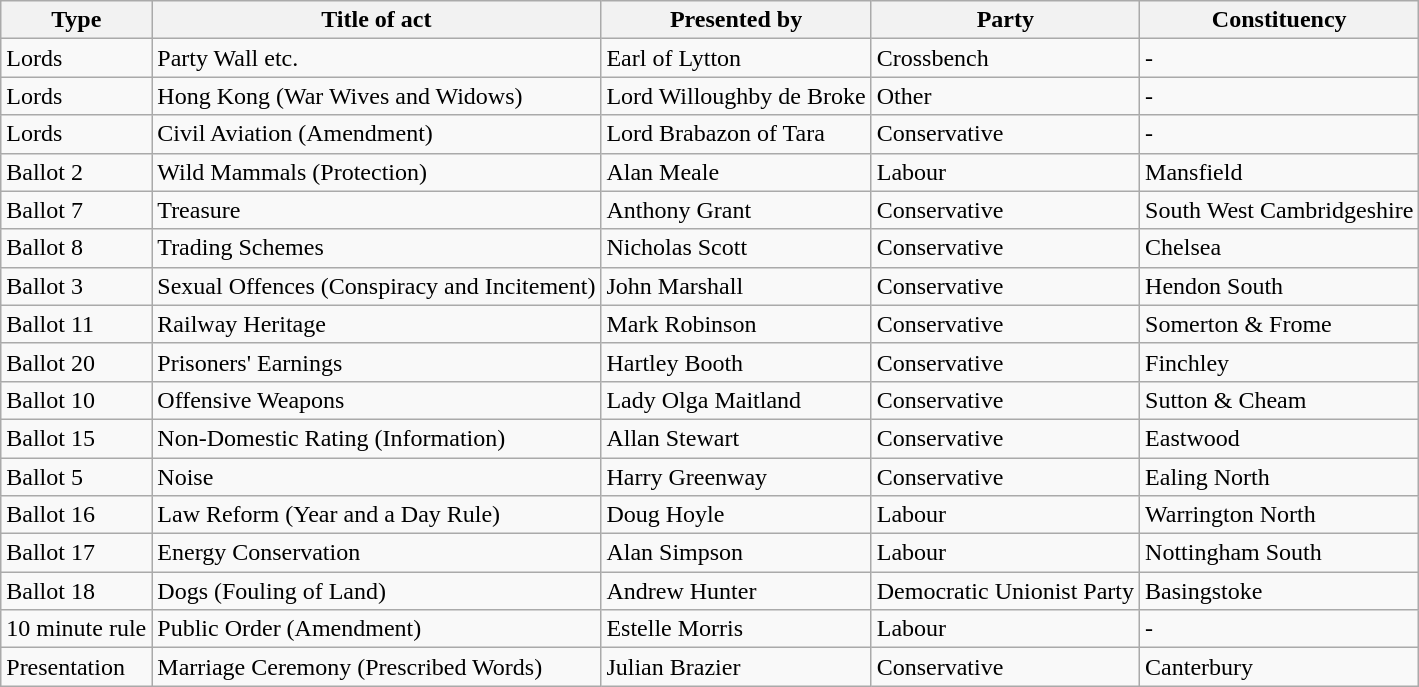<table class="wikitable">
<tr>
<th>Type</th>
<th>Title of act</th>
<th>Presented by</th>
<th>Party</th>
<th>Constituency</th>
</tr>
<tr |->
<td>Lords</td>
<td>Party Wall etc.</td>
<td>Earl of Lytton</td>
<td>Crossbench</td>
<td>-</td>
</tr>
<tr>
<td>Lords</td>
<td>Hong Kong (War Wives and Widows)</td>
<td>Lord Willoughby de Broke</td>
<td>Other</td>
<td>-</td>
</tr>
<tr>
<td>Lords</td>
<td>Civil Aviation (Amendment)</td>
<td>Lord Brabazon of Tara</td>
<td>Conservative</td>
<td>-</td>
</tr>
<tr>
<td>Ballot 2</td>
<td>Wild Mammals (Protection)</td>
<td>Alan Meale</td>
<td>Labour</td>
<td>Mansfield</td>
</tr>
<tr>
<td>Ballot 7</td>
<td>Treasure</td>
<td>Anthony Grant</td>
<td>Conservative</td>
<td>South West Cambridgeshire</td>
</tr>
<tr>
<td>Ballot 8</td>
<td>Trading Schemes</td>
<td>Nicholas Scott</td>
<td>Conservative</td>
<td>Chelsea</td>
</tr>
<tr>
<td>Ballot 3</td>
<td>Sexual Offences (Conspiracy and Incitement)</td>
<td>John Marshall</td>
<td>Conservative</td>
<td>Hendon South</td>
</tr>
<tr>
<td>Ballot 11</td>
<td>Railway Heritage</td>
<td>Mark Robinson</td>
<td>Conservative</td>
<td>Somerton & Frome</td>
</tr>
<tr>
<td>Ballot 20</td>
<td>Prisoners' Earnings</td>
<td>Hartley Booth</td>
<td>Conservative</td>
<td>Finchley</td>
</tr>
<tr>
<td>Ballot 10</td>
<td>Offensive Weapons</td>
<td>Lady Olga Maitland</td>
<td>Conservative</td>
<td>Sutton & Cheam</td>
</tr>
<tr>
<td>Ballot 15</td>
<td>Non-Domestic Rating (Information)</td>
<td>Allan Stewart</td>
<td>Conservative</td>
<td>Eastwood</td>
</tr>
<tr>
<td>Ballot 5</td>
<td>Noise</td>
<td>Harry Greenway</td>
<td>Conservative</td>
<td>Ealing North</td>
</tr>
<tr>
<td>Ballot 16</td>
<td>Law Reform (Year and a Day Rule)</td>
<td>Doug Hoyle</td>
<td>Labour</td>
<td>Warrington North</td>
</tr>
<tr>
<td>Ballot 17</td>
<td>Energy Conservation</td>
<td>Alan Simpson</td>
<td>Labour</td>
<td>Nottingham South</td>
</tr>
<tr>
<td>Ballot 18</td>
<td>Dogs (Fouling of Land)</td>
<td>Andrew Hunter</td>
<td>Democratic Unionist Party</td>
<td>Basingstoke</td>
</tr>
<tr>
<td>10 minute rule</td>
<td>Public Order (Amendment)</td>
<td>Estelle Morris</td>
<td>Labour</td>
<td>-</td>
</tr>
<tr>
<td>Presentation</td>
<td>Marriage Ceremony (Prescribed Words)</td>
<td>Julian Brazier</td>
<td>Conservative</td>
<td>Canterbury</td>
</tr>
</table>
